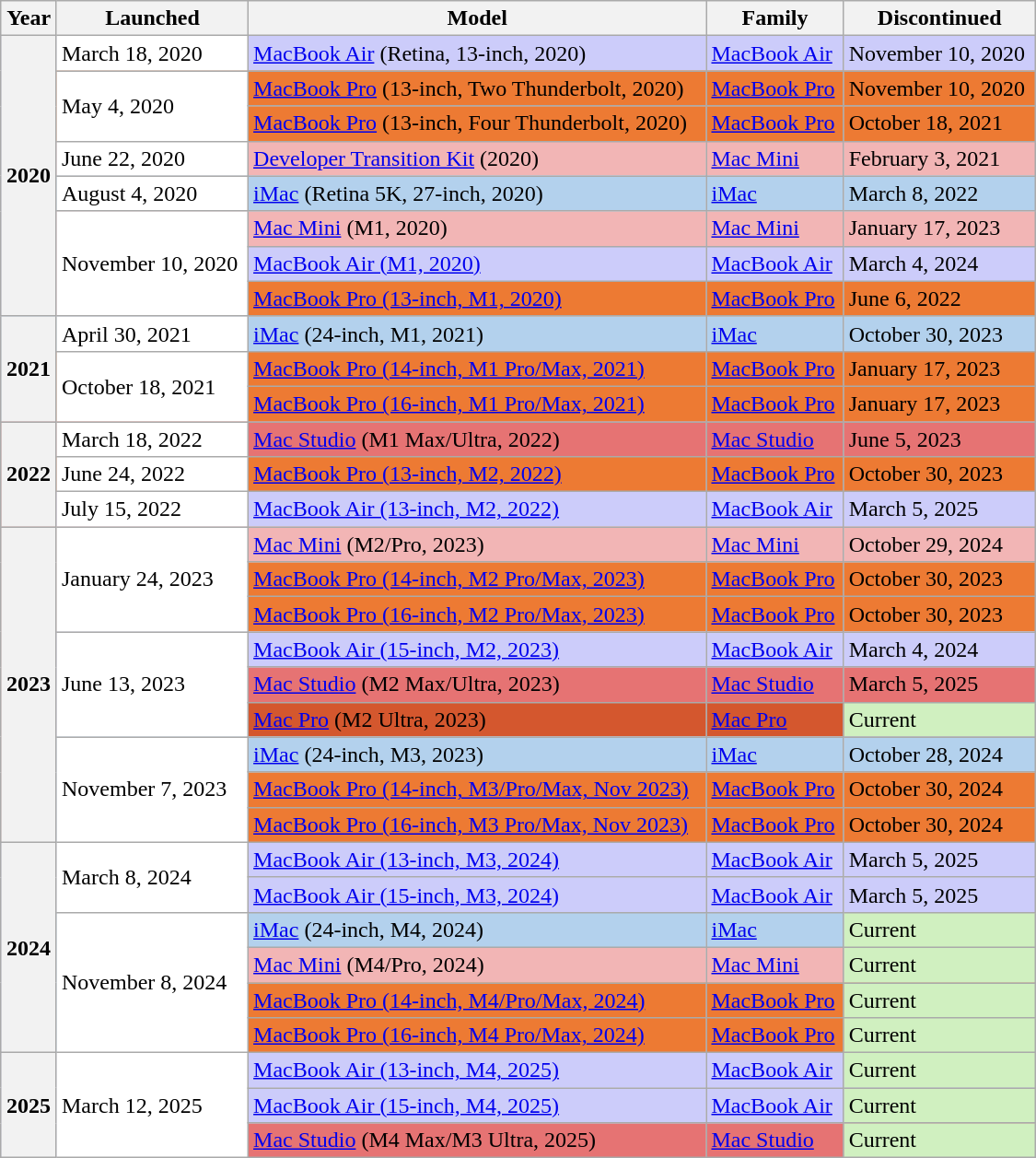<table class="wikitable sortable" style="width:750px">
<tr>
<th>Year</th>
<th>Launched</th>
<th>Model</th>
<th>Family</th>
<th>Discontinued</th>
</tr>
<tr bgcolor=#CCCCFA>
<th scope="row" rowspan="8" style="text-align:center;">2020</th>
<td bgcolor=#FFF>March 18, 2020</td>
<td><a href='#'>MacBook Air</a> (Retina, 13-inch, 2020)</td>
<td><a href='#'>MacBook Air</a></td>
<td>November 10, 2020</td>
</tr>
<tr bgcolor=#ED7A33>
<td rowspan=2 bgcolor=#FFF>May 4, 2020</td>
<td><a href='#'>MacBook Pro</a> (13-inch, Two Thunderbolt, 2020)</td>
<td><a href='#'>MacBook Pro</a></td>
<td>November 10, 2020</td>
</tr>
<tr bgcolor=#ED7A33>
<td><a href='#'>MacBook Pro</a> (13-inch, Four Thunderbolt, 2020)</td>
<td><a href='#'>MacBook Pro</a></td>
<td>October 18, 2021</td>
</tr>
<tr bgcolor=#F2B5B5>
<td bgcolor=#FFF>June 22, 2020</td>
<td><a href='#'>Developer Transition Kit</a> (2020)</td>
<td><a href='#'>Mac Mini</a></td>
<td>February 3, 2021</td>
</tr>
<tr bgcolor=#B3D1ED>
<td bgcolor=#FFF>August 4, 2020</td>
<td><a href='#'>iMac</a> (Retina 5K, 27-inch, 2020)</td>
<td><a href='#'>iMac</a></td>
<td>March 8, 2022</td>
</tr>
<tr bgcolor=#F2B5B5>
<td rowspan=3 bgcolor=#FFF>November 10, 2020</td>
<td><a href='#'>Mac Mini</a> (M1, 2020)</td>
<td><a href='#'>Mac Mini</a></td>
<td>January 17, 2023</td>
</tr>
<tr bgcolor=#CCCCFA>
<td><a href='#'>MacBook Air (M1, 2020)</a></td>
<td><a href='#'>MacBook Air</a></td>
<td>March 4, 2024</td>
</tr>
<tr bgcolor=#ED7A33>
<td><a href='#'>MacBook Pro (13-inch, M1, 2020)</a></td>
<td><a href='#'>MacBook Pro</a></td>
<td>June 6, 2022</td>
</tr>
<tr bgcolor=#B3D1ED>
<th scope="row" rowspan="3" style="text-align:center;">2021</th>
<td bgcolor=#FFF>April 30, 2021</td>
<td><a href='#'>iMac</a> (24-inch, M1, 2021)</td>
<td><a href='#'>iMac</a></td>
<td>October 30, 2023</td>
</tr>
<tr bgcolor=#ED7A33>
<td rowspan=2 bgcolor=#FFF>October 18, 2021</td>
<td><a href='#'>MacBook Pro (14-inch, M1 Pro/Max, 2021)</a></td>
<td><a href='#'>MacBook Pro</a></td>
<td>January 17, 2023</td>
</tr>
<tr bgcolor=#ED7A33>
<td><a href='#'>MacBook Pro (16-inch, M1 Pro/Max, 2021)</a></td>
<td><a href='#'>MacBook Pro</a></td>
<td>January 17, 2023</td>
</tr>
<tr bgcolor=#E67373>
<th scope="row" rowspan="3" style="text-align:center;">2022</th>
<td bgcolor=#FFF>March 18, 2022</td>
<td><a href='#'>Mac Studio</a> (M1 Max/Ultra, 2022)</td>
<td><a href='#'>Mac Studio</a></td>
<td>June 5, 2023</td>
</tr>
<tr bgcolor=#ED7A33>
<td bgcolor=#FFF>June 24, 2022</td>
<td><a href='#'>MacBook Pro (13-inch, M2, 2022)</a></td>
<td><a href='#'>MacBook Pro</a></td>
<td>October 30, 2023</td>
</tr>
<tr bgcolor=#CCCCFA>
<td bgcolor=#FFF>July 15, 2022</td>
<td><a href='#'>MacBook Air (13-inch, M2, 2022)</a></td>
<td><a href='#'>MacBook Air</a></td>
<td>March 5, 2025</td>
</tr>
<tr bgcolor=#F2B5B5>
<th scope="row" rowspan="9" style="text-align:center;">2023</th>
<td rowspan=3 bgcolor=#FFF>January 24, 2023</td>
<td><a href='#'>Mac Mini</a> (M2/Pro, 2023)</td>
<td><a href='#'>Mac Mini</a></td>
<td>October 29, 2024</td>
</tr>
<tr bgcolor=#ED7A33>
<td><a href='#'>MacBook Pro (14-inch, M2 Pro/Max, 2023)</a></td>
<td><a href='#'>MacBook Pro</a></td>
<td>October 30, 2023</td>
</tr>
<tr bgcolor=#ED7A33>
<td><a href='#'>MacBook Pro (16-inch, M2 Pro/Max, 2023)</a></td>
<td><a href='#'>MacBook Pro</a></td>
<td>October 30, 2023</td>
</tr>
<tr bgcolor=#CCCCFA>
<td rowspan=3 bgcolor=#FFF>June 13, 2023</td>
<td><a href='#'>MacBook Air (15-inch, M2, 2023)</a></td>
<td><a href='#'>MacBook Air</a></td>
<td>March 4, 2024</td>
</tr>
<tr bgcolor=#E67373>
<td><a href='#'>Mac Studio</a> (M2 Max/Ultra, 2023)</td>
<td><a href='#'>Mac Studio</a></td>
<td>March 5, 2025</td>
</tr>
<tr bgcolor=#D4572E>
<td><a href='#'>Mac Pro</a> (M2 Ultra, 2023)</td>
<td><a href='#'>Mac Pro</a></td>
<td style="background:#d0f0c0; border:1px solid light grey">Current</td>
</tr>
<tr bgcolor=#B3D1ED>
<td rowspan=3 bgcolor=#FFF>November 7, 2023</td>
<td><a href='#'>iMac</a> (24-inch, M3, 2023)</td>
<td><a href='#'>iMac</a></td>
<td>October 28, 2024</td>
</tr>
<tr bgcolor=#ED7A33>
<td><a href='#'>MacBook Pro (14-inch, M3/Pro/Max, Nov 2023)</a></td>
<td><a href='#'>MacBook Pro</a></td>
<td>October 30, 2024</td>
</tr>
<tr bgcolor=#ED7A33>
<td><a href='#'>MacBook Pro (16-inch, M3 Pro/Max, Nov 2023)</a></td>
<td><a href='#'>MacBook Pro</a></td>
<td>October 30, 2024</td>
</tr>
<tr bgcolor="#CCCCFA">
<th scope="row" rowspan="6" style="text-align:center;">2024</th>
<td rowspan="2" bgcolor="#FFF">March 8, 2024</td>
<td><a href='#'>MacBook Air (13-inch, M3, 2024)</a></td>
<td><a href='#'>MacBook Air</a></td>
<td>March 5, 2025</td>
</tr>
<tr bgcolor=#CCCCFA>
<td><a href='#'>MacBook Air (15-inch, M3, 2024)</a></td>
<td><a href='#'>MacBook Air</a></td>
<td>March 5, 2025</td>
</tr>
<tr bgcolor=#B3D1ED>
<td rowspan=4 bgcolor=#FFF>November 8, 2024</td>
<td><a href='#'>iMac</a> (24-inch, M4, 2024)</td>
<td><a href='#'>iMac</a></td>
<td style="background:#d0f0c0; border:1px solid light grey">Current</td>
</tr>
<tr bgcolor=#F2B5B5>
<td><a href='#'>Mac Mini</a> (M4/Pro, 2024)</td>
<td><a href='#'>Mac Mini</a></td>
<td style="background:#d0f0c0; border:1px solid light grey">Current</td>
</tr>
<tr bgcolor=#ED7A33>
<td><a href='#'>MacBook Pro (14-inch, M4/Pro/Max, 2024)</a></td>
<td><a href='#'>MacBook Pro</a></td>
<td style="background:#d0f0c0; border:1px solid light grey">Current</td>
</tr>
<tr bgcolor=#ED7A33>
<td><a href='#'>MacBook Pro (16-inch, M4 Pro/Max, 2024)</a></td>
<td><a href='#'>MacBook Pro</a></td>
<td style="background:#d0f0c0; border:1px solid light grey">Current</td>
</tr>
<tr bgcolor="#CCCCFA">
<th scope="row" rowspan="3" style="text-align:center;">2025</th>
<td rowspan="3" bgcolor="#FFF">March 12, 2025</td>
<td><a href='#'>MacBook Air (13-inch, M4, 2025)</a></td>
<td><a href='#'>MacBook Air</a></td>
<td style="background:#d0f0c0; border:1px solid light grey">Current</td>
</tr>
<tr bgcolor=#CCCCFA>
<td><a href='#'>MacBook Air (15-inch, M4, 2025)</a></td>
<td><a href='#'>MacBook Air</a></td>
<td style="background:#d0f0c0; border:1px solid light grey">Current</td>
</tr>
<tr bgcolor=#E67373>
<td><a href='#'>Mac Studio</a> (M4 Max/M3 Ultra, 2025)</td>
<td><a href='#'>Mac Studio</a></td>
<td style="background:#d0f0c0; border:1px solid light grey">Current</td>
</tr>
</table>
